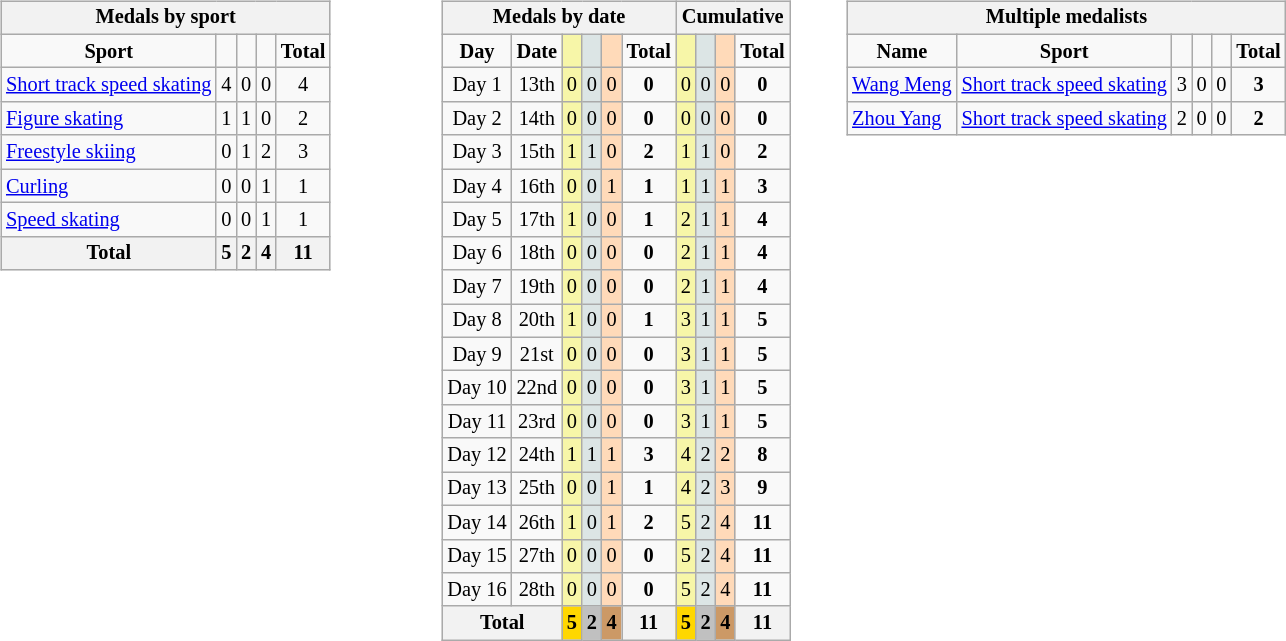<table style="font-size:85%;">
<tr style="text-align:center;">
<td style="width:33%; "></td>
<td style="width:33%; "></td>
<td style="width:33%; "></td>
</tr>
<tr valign="top">
<td><br><table class="wikitable" style="margin-left:auto; margin-right:auto; text-align:center;">
<tr style="background:#efefef;">
<th colspan=7>Medals by sport</th>
</tr>
<tr>
<td><strong>Sport</strong></td>
<td></td>
<td></td>
<td></td>
<td><strong>Total</strong></td>
</tr>
<tr>
<td align=left><a href='#'>Short track speed skating</a></td>
<td>4</td>
<td>0</td>
<td>0</td>
<td>4</td>
</tr>
<tr>
<td align=left><a href='#'>Figure skating</a></td>
<td>1</td>
<td>1</td>
<td>0</td>
<td>2</td>
</tr>
<tr>
<td align=left><a href='#'>Freestyle skiing</a></td>
<td>0</td>
<td>1</td>
<td>2</td>
<td>3</td>
</tr>
<tr>
<td align=left><a href='#'>Curling</a></td>
<td>0</td>
<td>0</td>
<td>1</td>
<td>1</td>
</tr>
<tr>
<td align=left><a href='#'>Speed skating</a></td>
<td>0</td>
<td>0</td>
<td>1</td>
<td>1</td>
</tr>
<tr>
<th>Total</th>
<th>5</th>
<th>2</th>
<th>4</th>
<th>11</th>
</tr>
</table>
</td>
<td><br><table class="wikitable" style="margin-left:auto; margin-right:auto; text-align:center;">
<tr style="background:#efefef;">
<th colspan=6>Medals by date</th>
<th colspan=4>Cumulative</th>
</tr>
<tr style="text-align:center;">
<td><strong>Day</strong></td>
<td><strong>Date</strong></td>
<td style="background:#F7F6A8;"></td>
<td style="background:#DCE5E5;"></td>
<td style="background:#FFDAB9;"></td>
<td><strong>Total</strong></td>
<td style="background:#F7F6A8;"></td>
<td style="background:#DCE5E5;"></td>
<td style="background:#FFDAB9;"></td>
<td><strong>Total</strong></td>
</tr>
<tr>
<td>Day 1</td>
<td>13th</td>
<td style="background:#F7F6A8;">0</td>
<td style="background:#DCE5E5;">0</td>
<td style="background:#FFDAB9;">0</td>
<td><strong>0</strong></td>
<td style="background:#F7F6A8;">0</td>
<td style="background:#DCE5E5;">0</td>
<td style="background:#FFDAB9;">0</td>
<td><strong>0</strong></td>
</tr>
<tr>
<td>Day 2</td>
<td>14th</td>
<td style="background:#F7F6A8;">0</td>
<td style="background:#DCE5E5;">0</td>
<td style="background:#FFDAB9;">0</td>
<td><strong>0</strong></td>
<td style="background:#F7F6A8;">0</td>
<td style="background:#DCE5E5;">0</td>
<td style="background:#FFDAB9;">0</td>
<td><strong>0</strong></td>
</tr>
<tr>
<td>Day 3</td>
<td>15th</td>
<td style="background:#F7F6A8;">1</td>
<td style="background:#DCE5E5;">1</td>
<td style="background:#FFDAB9;">0</td>
<td><strong>2</strong></td>
<td style="background:#F7F6A8;">1</td>
<td style="background:#DCE5E5;">1</td>
<td style="background:#FFDAB9;">0</td>
<td><strong>2</strong></td>
</tr>
<tr>
<td>Day 4</td>
<td>16th</td>
<td style="background:#F7F6A8;">0</td>
<td style="background:#DCE5E5;">0</td>
<td style="background:#FFDAB9;">1</td>
<td><strong>1</strong></td>
<td style="background:#F7F6A8;">1</td>
<td style="background:#DCE5E5;">1</td>
<td style="background:#FFDAB9;">1</td>
<td><strong>3</strong></td>
</tr>
<tr>
<td>Day 5</td>
<td>17th</td>
<td style="background:#F7F6A8;">1</td>
<td style="background:#DCE5E5;">0</td>
<td style="background:#FFDAB9;">0</td>
<td><strong>1</strong></td>
<td style="background:#F7F6A8;">2</td>
<td style="background:#DCE5E5;">1</td>
<td style="background:#FFDAB9;">1</td>
<td><strong>4</strong></td>
</tr>
<tr>
<td>Day 6</td>
<td>18th</td>
<td style="background:#F7F6A8;">0</td>
<td style="background:#DCE5E5;">0</td>
<td style="background:#FFDAB9;">0</td>
<td><strong>0</strong></td>
<td style="background:#F7F6A8;">2</td>
<td style="background:#DCE5E5;">1</td>
<td style="background:#FFDAB9;">1</td>
<td><strong>4</strong></td>
</tr>
<tr>
<td>Day 7</td>
<td>19th</td>
<td style="background:#F7F6A8;">0</td>
<td style="background:#DCE5E5;">0</td>
<td style="background:#FFDAB9;">0</td>
<td><strong>0</strong></td>
<td style="background:#F7F6A8;">2</td>
<td style="background:#DCE5E5;">1</td>
<td style="background:#FFDAB9;">1</td>
<td><strong>4</strong></td>
</tr>
<tr>
<td>Day 8</td>
<td>20th</td>
<td style="background:#F7F6A8;">1</td>
<td style="background:#DCE5E5;">0</td>
<td style="background:#FFDAB9;">0</td>
<td><strong>1</strong></td>
<td style="background:#F7F6A8;">3</td>
<td style="background:#DCE5E5;">1</td>
<td style="background:#FFDAB9;">1</td>
<td><strong>5</strong></td>
</tr>
<tr>
<td>Day 9</td>
<td>21st</td>
<td style="background:#F7F6A8;">0</td>
<td style="background:#DCE5E5;">0</td>
<td style="background:#FFDAB9;">0</td>
<td><strong>0</strong></td>
<td style="background:#F7F6A8;">3</td>
<td style="background:#DCE5E5;">1</td>
<td style="background:#FFDAB9;">1</td>
<td><strong>5</strong></td>
</tr>
<tr>
<td>Day 10</td>
<td>22nd</td>
<td style="background:#F7F6A8;">0</td>
<td style="background:#DCE5E5;">0</td>
<td style="background:#FFDAB9;">0</td>
<td><strong>0</strong></td>
<td style="background:#F7F6A8;">3</td>
<td style="background:#DCE5E5;">1</td>
<td style="background:#FFDAB9;">1</td>
<td><strong>5</strong></td>
</tr>
<tr>
<td>Day 11</td>
<td>23rd</td>
<td style="background:#F7F6A8;">0</td>
<td style="background:#DCE5E5;">0</td>
<td style="background:#FFDAB9;">0</td>
<td><strong>0</strong></td>
<td style="background:#F7F6A8;">3</td>
<td style="background:#DCE5E5;">1</td>
<td style="background:#FFDAB9;">1</td>
<td><strong>5</strong></td>
</tr>
<tr>
<td>Day 12</td>
<td>24th</td>
<td style="background:#F7F6A8;">1</td>
<td style="background:#DCE5E5;">1</td>
<td style="background:#FFDAB9;">1</td>
<td><strong>3</strong></td>
<td style="background:#F7F6A8;">4</td>
<td style="background:#DCE5E5;">2</td>
<td style="background:#FFDAB9;">2</td>
<td><strong>8</strong></td>
</tr>
<tr>
<td>Day 13</td>
<td>25th</td>
<td style="background:#F7F6A8;">0</td>
<td style="background:#DCE5E5;">0</td>
<td style="background:#FFDAB9;">1</td>
<td><strong>1</strong></td>
<td style="background:#F7F6A8;">4</td>
<td style="background:#DCE5E5;">2</td>
<td style="background:#FFDAB9;">3</td>
<td><strong>9</strong></td>
</tr>
<tr>
<td>Day 14</td>
<td>26th</td>
<td style="background:#F7F6A8;">1</td>
<td style="background:#DCE5E5;">0</td>
<td style="background:#FFDAB9;">1</td>
<td><strong>2</strong></td>
<td style="background:#F7F6A8;">5</td>
<td style="background:#DCE5E5;">2</td>
<td style="background:#FFDAB9;">4</td>
<td><strong>11</strong></td>
</tr>
<tr>
<td>Day 15</td>
<td>27th</td>
<td style="background:#F7F6A8;">0</td>
<td style="background:#DCE5E5;">0</td>
<td style="background:#FFDAB9;">0</td>
<td><strong>0</strong></td>
<td style="background:#F7F6A8;">5</td>
<td style="background:#DCE5E5;">2</td>
<td style="background:#FFDAB9;">4</td>
<td><strong>11</strong></td>
</tr>
<tr>
<td>Day 16</td>
<td>28th</td>
<td style="background:#F7F6A8;">0</td>
<td style="background:#DCE5E5;">0</td>
<td style="background:#FFDAB9;">0</td>
<td><strong>0</strong></td>
<td style="background:#F7F6A8;">5</td>
<td style="background:#DCE5E5;">2</td>
<td style="background:#FFDAB9;">4</td>
<td><strong>11</strong></td>
</tr>
<tr>
<th colspan="2">Total</th>
<th style="background:gold;">5</th>
<th style="background:silver;">2</th>
<th style="background:#c96;">4</th>
<th>11</th>
<th style="background:gold;">5</th>
<th style="background:silver;">2</th>
<th style="background:#c96;">4</th>
<th>11</th>
</tr>
</table>
</td>
<td><br><table class="wikitable" style="margin-left:auto; margin-right:auto;">
<tr style="background:#efefef;">
<th colspan=7>Multiple medalists</th>
</tr>
<tr align=center>
<td><strong>Name</strong></td>
<td><strong>Sport</strong></td>
<td></td>
<td></td>
<td></td>
<td><strong>Total</strong></td>
</tr>
<tr align=center>
<td align=left><a href='#'>Wang Meng</a></td>
<td><a href='#'>Short track speed skating</a></td>
<td>3</td>
<td>0</td>
<td>0</td>
<td><strong>3</strong></td>
</tr>
<tr align=center>
<td align=left><a href='#'>Zhou Yang</a></td>
<td><a href='#'>Short track speed skating</a></td>
<td>2</td>
<td>0</td>
<td>0</td>
<td><strong>2</strong></td>
</tr>
</table>
</td>
</tr>
</table>
